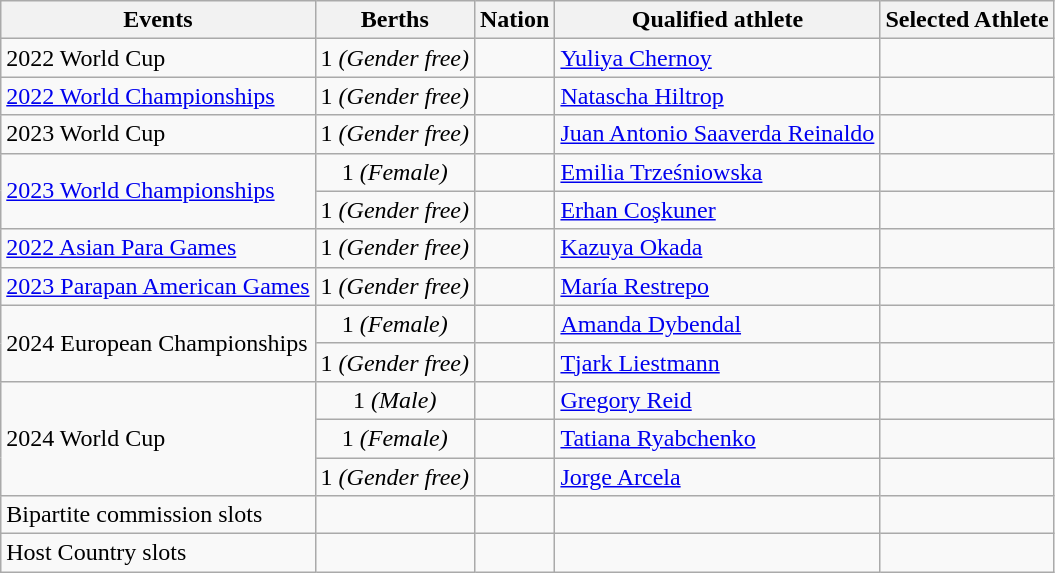<table class="wikitable">
<tr>
<th>Events</th>
<th>Berths</th>
<th>Nation</th>
<th>Qualified athlete</th>
<th>Selected Athlete</th>
</tr>
<tr>
<td>2022 World Cup</td>
<td align=center>1 <em>(Gender free)</em></td>
<td></td>
<td><a href='#'>Yuliya Chernoy</a></td>
<td></td>
</tr>
<tr>
<td><a href='#'>2022 World Championships</a></td>
<td align=center>1 <em>(Gender free)</em></td>
<td></td>
<td><a href='#'>Natascha Hiltrop</a></td>
<td></td>
</tr>
<tr>
<td>2023 World Cup</td>
<td align=center>1 <em>(Gender free)</em></td>
<td></td>
<td><a href='#'>Juan Antonio Saaverda Reinaldo</a></td>
<td></td>
</tr>
<tr>
<td rowspan="2"><a href='#'>2023 World Championships</a></td>
<td align=center>1 <em>(Female)</em></td>
<td></td>
<td><a href='#'>Emilia Trześniowska</a></td>
<td></td>
</tr>
<tr>
<td align=center>1 <em>(Gender free)</em></td>
<td></td>
<td><a href='#'>Erhan Coşkuner</a></td>
<td></td>
</tr>
<tr>
<td><a href='#'>2022 Asian Para Games</a></td>
<td align=center>1 <em>(Gender free)</em></td>
<td></td>
<td><a href='#'>Kazuya Okada</a></td>
<td></td>
</tr>
<tr>
<td><a href='#'>2023 Parapan American Games</a></td>
<td align=center>1 <em>(Gender free)</em></td>
<td></td>
<td><a href='#'>María Restrepo</a></td>
<td></td>
</tr>
<tr>
<td rowspan="2">2024 European Championships</td>
<td align=center>1 <em>(Female)</em></td>
<td></td>
<td><a href='#'>Amanda Dybendal</a></td>
<td></td>
</tr>
<tr>
<td align=center>1 <em>(Gender free)</em></td>
<td></td>
<td><a href='#'>Tjark Liestmann</a></td>
<td></td>
</tr>
<tr>
<td rowspan="3">2024 World Cup</td>
<td align=center>1 <em>(Male)</em></td>
<td></td>
<td><a href='#'>Gregory Reid</a></td>
<td></td>
</tr>
<tr>
<td align=center>1 <em>(Female)</em></td>
<td></td>
<td><a href='#'>Tatiana Ryabchenko</a></td>
<td></td>
</tr>
<tr>
<td align=center>1 <em>(Gender free)</em></td>
<td></td>
<td><a href='#'>Jorge Arcela</a></td>
<td></td>
</tr>
<tr>
<td>Bipartite commission slots</td>
<td></td>
<td></td>
<td></td>
<td></td>
</tr>
<tr>
<td>Host Country slots</td>
<td></td>
<td></td>
<td></td>
<td></td>
</tr>
</table>
